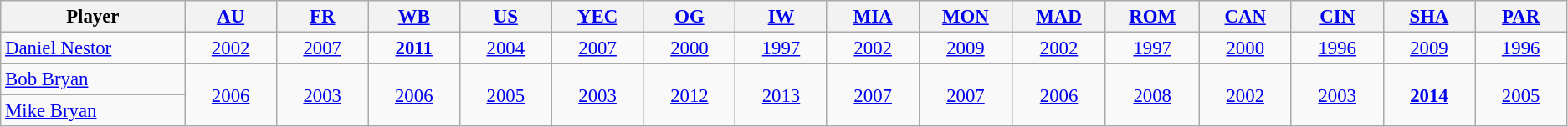<table class="wikitable nowrap" style="text-align: center; font-size: 95%">
<tr>
<th scope="col" style="width:11em">Player</th>
<th scope="col" style="width:5em"><a href='#'>AU</a></th>
<th scope="col" style="width:5em"><a href='#'>FR</a></th>
<th scope="col" style="width:5em"><a href='#'>WB</a></th>
<th scope="col" style="width:5em"><a href='#'>US</a></th>
<th scope="col" style="width:5em"><a href='#'>YEC</a></th>
<th scope="col" style="width:5em"><a href='#'>OG</a></th>
<th scope="col" style="width:5em"><a href='#'>IW</a></th>
<th scope="col" style="width:5em"><a href='#'>MIA</a></th>
<th scope="col" style="width:5em"><a href='#'>MON</a></th>
<th scope="col" style="width:5em"><a href='#'>MAD</a></th>
<th scope="col" style="width:5em"><a href='#'>ROM</a></th>
<th scope="col" style="width:5em"><a href='#'>CAN</a></th>
<th scope="col" style="width:5em"><a href='#'>CIN</a></th>
<th scope="col" style="width:5em"><a href='#'>SHA</a></th>
<th scope="col" style="width:5em"><a href='#'>PAR</a></th>
</tr>
<tr>
<td style="text-align: left;"> <a href='#'>Daniel Nestor</a></td>
<td><a href='#'>2002</a></td>
<td><a href='#'>2007</a></td>
<td><strong><a href='#'>2011</a></strong></td>
<td><a href='#'>2004</a></td>
<td><a href='#'>2007</a></td>
<td><a href='#'>2000</a></td>
<td><a href='#'>1997</a></td>
<td><a href='#'>2002</a></td>
<td><a href='#'>2009</a></td>
<td><a href='#'>2002</a></td>
<td><a href='#'>1997</a></td>
<td><a href='#'>2000</a></td>
<td><a href='#'>1996</a></td>
<td><a href='#'>2009</a></td>
<td><a href='#'>1996</a></td>
</tr>
<tr>
<td style="text-align: left;"> <a href='#'>Bob Bryan</a></td>
<td rowspan="2"><a href='#'>2006</a></td>
<td rowspan="2"><a href='#'>2003</a></td>
<td rowspan="2"><a href='#'>2006</a></td>
<td rowspan="2"><a href='#'>2005</a></td>
<td rowspan="2"><a href='#'>2003</a></td>
<td rowspan="2"><a href='#'>2012</a></td>
<td rowspan="2"><a href='#'>2013</a></td>
<td rowspan="2"><a href='#'>2007</a></td>
<td rowspan="2"><a href='#'>2007</a></td>
<td rowspan="2"><a href='#'>2006</a></td>
<td rowspan="2"><a href='#'>2008</a></td>
<td rowspan="2"><a href='#'>2002</a></td>
<td rowspan="2"><a href='#'>2003</a></td>
<td rowspan="2"><a href='#'><strong>2014</strong></a></td>
<td rowspan="2"><a href='#'>2005</a></td>
</tr>
<tr>
<td style="text-align: left;"> <a href='#'>Mike Bryan</a></td>
</tr>
</table>
